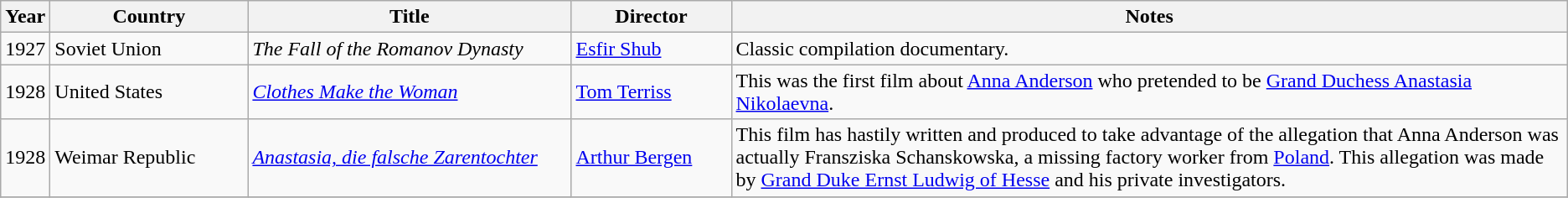<table class="wikitable">
<tr>
<th width=25>Year</th>
<th width=150>Country</th>
<th width=250>Title</th>
<th width=120>Director</th>
<th>Notes</th>
</tr>
<tr>
<td>1927</td>
<td>Soviet Union</td>
<td><em>The Fall of the Romanov Dynasty</em></td>
<td><a href='#'>Esfir Shub</a></td>
<td>Classic compilation documentary.</td>
</tr>
<tr>
<td>1928</td>
<td>United States</td>
<td><em><a href='#'>Clothes Make the Woman</a></em></td>
<td><a href='#'>Tom Terriss</a></td>
<td>This was the first film about <a href='#'>Anna Anderson</a> who pretended to be <a href='#'>Grand Duchess Anastasia Nikolaevna</a>.</td>
</tr>
<tr>
<td>1928</td>
<td>Weimar Republic</td>
<td><em><a href='#'>Anastasia, die falsche Zarentochter</a></em></td>
<td><a href='#'>Arthur Bergen</a></td>
<td>This film has hastily written and produced to take advantage of the allegation that Anna Anderson was actually Fransziska Schanskowska, a missing factory worker from <a href='#'>Poland</a>. This allegation was made by <a href='#'>Grand Duke Ernst Ludwig of Hesse</a> and his private investigators.</td>
</tr>
<tr>
</tr>
</table>
